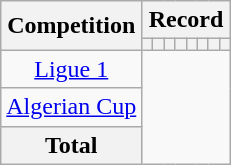<table class="wikitable" style="text-align: center">
<tr>
<th rowspan=2>Competition</th>
<th colspan=8>Record</th>
</tr>
<tr>
<th></th>
<th></th>
<th></th>
<th></th>
<th></th>
<th></th>
<th></th>
<th></th>
</tr>
<tr>
<td><a href='#'>Ligue 1</a><br></td>
</tr>
<tr>
<td><a href='#'>Algerian Cup</a><br></td>
</tr>
<tr>
<th>Total<br></th>
</tr>
</table>
